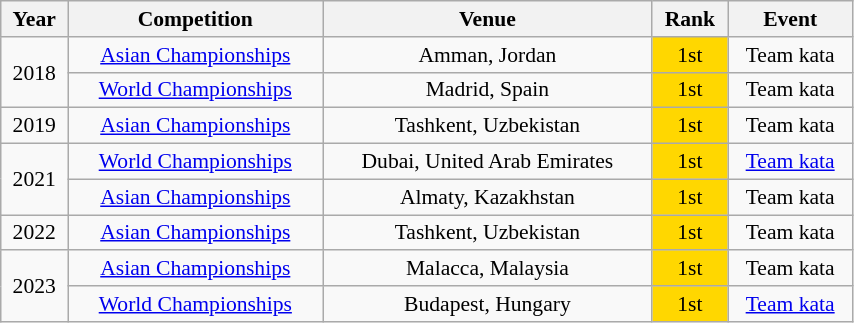<table class="wikitable sortable" width=45% style="font-size:90%; text-align:center;">
<tr>
<th>Year</th>
<th>Competition</th>
<th>Venue</th>
<th>Rank</th>
<th>Event</th>
</tr>
<tr>
<td rowspan=2>2018</td>
<td><a href='#'>Asian Championships</a></td>
<td>Amman, Jordan</td>
<td bgcolor="gold">1st</td>
<td>Team kata</td>
</tr>
<tr>
<td><a href='#'>World Championships</a></td>
<td>Madrid, Spain</td>
<td bgcolor="gold">1st</td>
<td>Team kata</td>
</tr>
<tr>
<td>2019</td>
<td><a href='#'>Asian Championships</a></td>
<td>Tashkent, Uzbekistan</td>
<td bgcolor="gold">1st</td>
<td>Team kata</td>
</tr>
<tr>
<td rowspan=2>2021</td>
<td><a href='#'>World Championships</a></td>
<td>Dubai, United Arab Emirates</td>
<td bgcolor="gold">1st</td>
<td><a href='#'>Team kata</a></td>
</tr>
<tr>
<td><a href='#'>Asian Championships</a></td>
<td>Almaty, Kazakhstan</td>
<td bgcolor="gold">1st</td>
<td>Team kata</td>
</tr>
<tr>
<td>2022</td>
<td><a href='#'>Asian Championships</a></td>
<td>Tashkent, Uzbekistan</td>
<td bgcolor="gold">1st</td>
<td>Team kata</td>
</tr>
<tr>
<td rowspan=2>2023</td>
<td><a href='#'>Asian Championships</a></td>
<td>Malacca, Malaysia</td>
<td bgcolor="gold">1st</td>
<td>Team kata</td>
</tr>
<tr>
<td><a href='#'>World Championships</a></td>
<td>Budapest, Hungary</td>
<td bgcolor="gold">1st</td>
<td><a href='#'>Team kata</a></td>
</tr>
</table>
